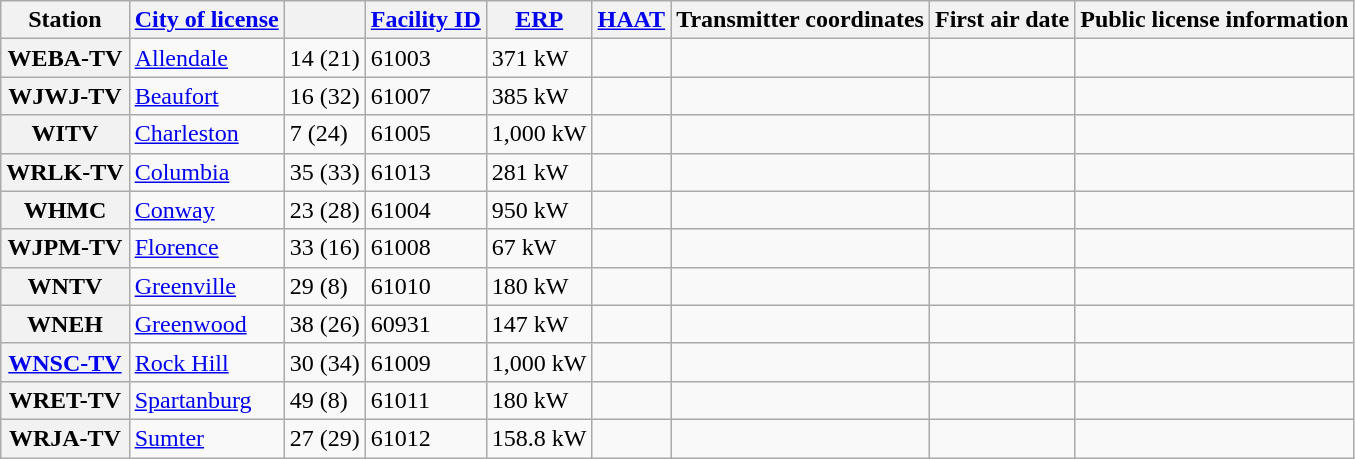<table class="sortable wikitable">
<tr>
<th scope = "row">Station</th>
<th scope = "row"><a href='#'>City of license</a></th>
<th scope = "row"></th>
<th scope = "row"><a href='#'>Facility ID</a></th>
<th scope = "row"><a href='#'>ERP</a></th>
<th scope = "row"><a href='#'>HAAT</a></th>
<th scope = "row">Transmitter coordinates</th>
<th scope = "row">First air date</th>
<th scope = "row">Public license information</th>
</tr>
<tr>
<th>WEBA-TV</th>
<td><a href='#'>Allendale</a></td>
<td>14 (21)</td>
<td>61003</td>
<td>371 kW</td>
<td></td>
<td></td>
<td></td>
<td></td>
</tr>
<tr>
<th>WJWJ-TV</th>
<td><a href='#'>Beaufort</a></td>
<td>16 (32)</td>
<td>61007</td>
<td>385 kW</td>
<td></td>
<td></td>
<td></td>
<td></td>
</tr>
<tr>
<th>WITV</th>
<td><a href='#'>Charleston</a></td>
<td>7 (24)</td>
<td>61005</td>
<td>1,000 kW</td>
<td></td>
<td></td>
<td></td>
<td></td>
</tr>
<tr>
<th>WRLK-TV</th>
<td><a href='#'>Columbia</a></td>
<td>35 (33)</td>
<td>61013</td>
<td>281 kW</td>
<td></td>
<td></td>
<td></td>
<td></td>
</tr>
<tr>
<th>WHMC</th>
<td><a href='#'>Conway</a></td>
<td>23 (28)</td>
<td>61004</td>
<td>950 kW</td>
<td></td>
<td></td>
<td></td>
<td></td>
</tr>
<tr>
<th>WJPM-TV</th>
<td><a href='#'>Florence</a></td>
<td>33 (16)</td>
<td>61008</td>
<td>67 kW</td>
<td></td>
<td></td>
<td></td>
<td></td>
</tr>
<tr>
<th>WNTV</th>
<td><a href='#'>Greenville</a></td>
<td>29 (8)</td>
<td>61010</td>
<td>180 kW</td>
<td></td>
<td></td>
<td></td>
<td></td>
</tr>
<tr>
<th>WNEH</th>
<td><a href='#'>Greenwood</a></td>
<td>38 (26)</td>
<td>60931</td>
<td>147 kW</td>
<td></td>
<td></td>
<td></td>
<td></td>
</tr>
<tr>
<th><a href='#'>WNSC-TV</a></th>
<td><a href='#'>Rock Hill</a></td>
<td>30 (34)</td>
<td>61009</td>
<td>1,000 kW</td>
<td></td>
<td></td>
<td></td>
<td></td>
</tr>
<tr>
<th>WRET-TV</th>
<td><a href='#'>Spartanburg</a></td>
<td>49 (8)</td>
<td>61011</td>
<td>180 kW</td>
<td></td>
<td></td>
<td></td>
<td></td>
</tr>
<tr>
<th>WRJA-TV</th>
<td><a href='#'>Sumter</a></td>
<td>27 (29)</td>
<td>61012</td>
<td>158.8 kW</td>
<td></td>
<td></td>
<td></td>
<td></td>
</tr>
</table>
